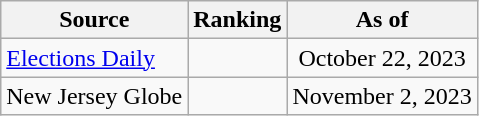<table class="wikitable" style="text-align:center">
<tr>
<th>Source</th>
<th>Ranking</th>
<th>As of</th>
</tr>
<tr>
<td align=left><a href='#'>Elections Daily</a></td>
<td></td>
<td>October 22, 2023</td>
</tr>
<tr>
<td align=left>New Jersey Globe</td>
<td></td>
<td>November 2, 2023</td>
</tr>
</table>
